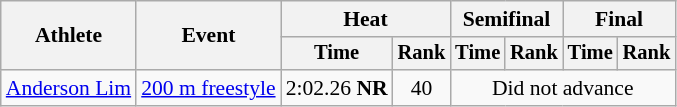<table class="wikitable" style="font-size:90%">
<tr>
<th rowspan="2">Athlete</th>
<th rowspan="2">Event</th>
<th colspan="2">Heat</th>
<th colspan="2">Semifinal</th>
<th colspan="2">Final</th>
</tr>
<tr style="font-size:95%">
<th>Time</th>
<th>Rank</th>
<th>Time</th>
<th>Rank</th>
<th>Time</th>
<th>Rank</th>
</tr>
<tr align="center">
<td align="left"><a href='#'>Anderson Lim</a></td>
<td align="left"><a href='#'>200 m freestyle</a></td>
<td>2:02.26 <strong>NR</strong></td>
<td>40</td>
<td colspan="4">Did not advance</td>
</tr>
</table>
